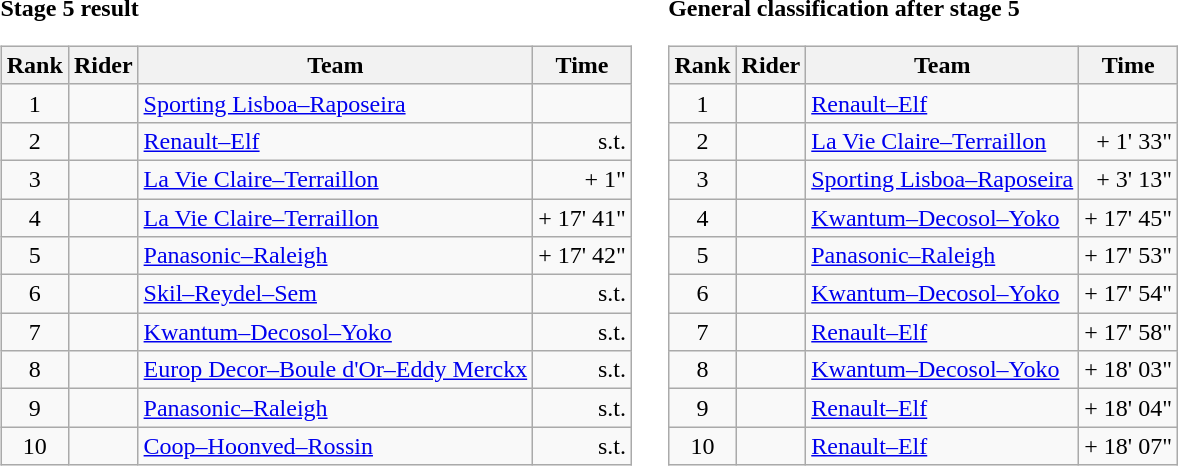<table>
<tr>
<td><strong>Stage 5 result</strong><br><table class="wikitable">
<tr>
<th scope="col">Rank</th>
<th scope="col">Rider</th>
<th scope="col">Team</th>
<th scope="col">Time</th>
</tr>
<tr>
<td style="text-align:center;">1</td>
<td></td>
<td><a href='#'>Sporting Lisboa–Raposeira</a></td>
<td style="text-align:right;"></td>
</tr>
<tr>
<td style="text-align:center;">2</td>
<td></td>
<td><a href='#'>Renault–Elf</a></td>
<td style="text-align:right;">s.t.</td>
</tr>
<tr>
<td style="text-align:center;">3</td>
<td></td>
<td><a href='#'>La Vie Claire–Terraillon</a></td>
<td style="text-align:right;">+ 1"</td>
</tr>
<tr>
<td style="text-align:center;">4</td>
<td></td>
<td><a href='#'>La Vie Claire–Terraillon</a></td>
<td style="text-align:right;">+ 17' 41"</td>
</tr>
<tr>
<td style="text-align:center;">5</td>
<td></td>
<td><a href='#'>Panasonic–Raleigh</a></td>
<td style="text-align:right;">+ 17' 42"</td>
</tr>
<tr>
<td style="text-align:center;">6</td>
<td></td>
<td><a href='#'>Skil–Reydel–Sem</a></td>
<td style="text-align:right;">s.t.</td>
</tr>
<tr>
<td style="text-align:center;">7</td>
<td></td>
<td><a href='#'>Kwantum–Decosol–Yoko</a></td>
<td style="text-align:right;">s.t.</td>
</tr>
<tr>
<td style="text-align:center;">8</td>
<td></td>
<td><a href='#'>Europ Decor–Boule d'Or–Eddy Merckx</a></td>
<td style="text-align:right;">s.t.</td>
</tr>
<tr>
<td style="text-align:center;">9</td>
<td></td>
<td><a href='#'>Panasonic–Raleigh</a></td>
<td style="text-align:right;">s.t.</td>
</tr>
<tr>
<td style="text-align:center;">10</td>
<td></td>
<td><a href='#'>Coop–Hoonved–Rossin</a></td>
<td style="text-align:right;">s.t.</td>
</tr>
</table>
</td>
<td></td>
<td><strong>General classification after stage 5</strong><br><table class="wikitable">
<tr>
<th scope="col">Rank</th>
<th scope="col">Rider</th>
<th scope="col">Team</th>
<th scope="col">Time</th>
</tr>
<tr>
<td style="text-align:center;">1</td>
<td> </td>
<td><a href='#'>Renault–Elf</a></td>
<td style="text-align:right;"></td>
</tr>
<tr>
<td style="text-align:center;">2</td>
<td></td>
<td><a href='#'>La Vie Claire–Terraillon</a></td>
<td style="text-align:right;">+ 1' 33"</td>
</tr>
<tr>
<td style="text-align:center;">3</td>
<td></td>
<td><a href='#'>Sporting Lisboa–Raposeira</a></td>
<td style="text-align:right;">+ 3' 13"</td>
</tr>
<tr>
<td style="text-align:center;">4</td>
<td></td>
<td><a href='#'>Kwantum–Decosol–Yoko</a></td>
<td style="text-align:right;">+ 17' 45"</td>
</tr>
<tr>
<td style="text-align:center;">5</td>
<td></td>
<td><a href='#'>Panasonic–Raleigh</a></td>
<td style="text-align:right;">+ 17' 53"</td>
</tr>
<tr>
<td style="text-align:center;">6</td>
<td></td>
<td><a href='#'>Kwantum–Decosol–Yoko</a></td>
<td style="text-align:right;">+ 17' 54"</td>
</tr>
<tr>
<td style="text-align:center;">7</td>
<td></td>
<td><a href='#'>Renault–Elf</a></td>
<td style="text-align:right;">+ 17' 58"</td>
</tr>
<tr>
<td style="text-align:center;">8</td>
<td></td>
<td><a href='#'>Kwantum–Decosol–Yoko</a></td>
<td style="text-align:right;">+ 18' 03"</td>
</tr>
<tr>
<td style="text-align:center;">9</td>
<td></td>
<td><a href='#'>Renault–Elf</a></td>
<td style="text-align:right;">+ 18' 04"</td>
</tr>
<tr>
<td style="text-align:center;">10</td>
<td></td>
<td><a href='#'>Renault–Elf</a></td>
<td style="text-align:right;">+ 18' 07"</td>
</tr>
</table>
</td>
</tr>
</table>
